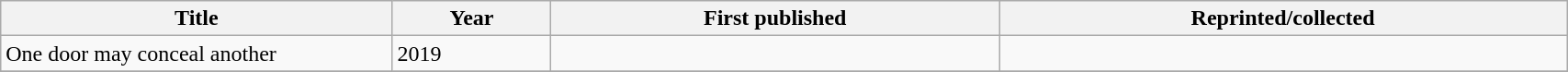<table class='wikitable sortable' width='90%'>
<tr>
<th width=25%>Title</th>
<th>Year</th>
<th>First published</th>
<th>Reprinted/collected</th>
</tr>
<tr>
<td>One door may conceal another</td>
<td>2019</td>
<td></td>
<td></td>
</tr>
<tr>
</tr>
</table>
